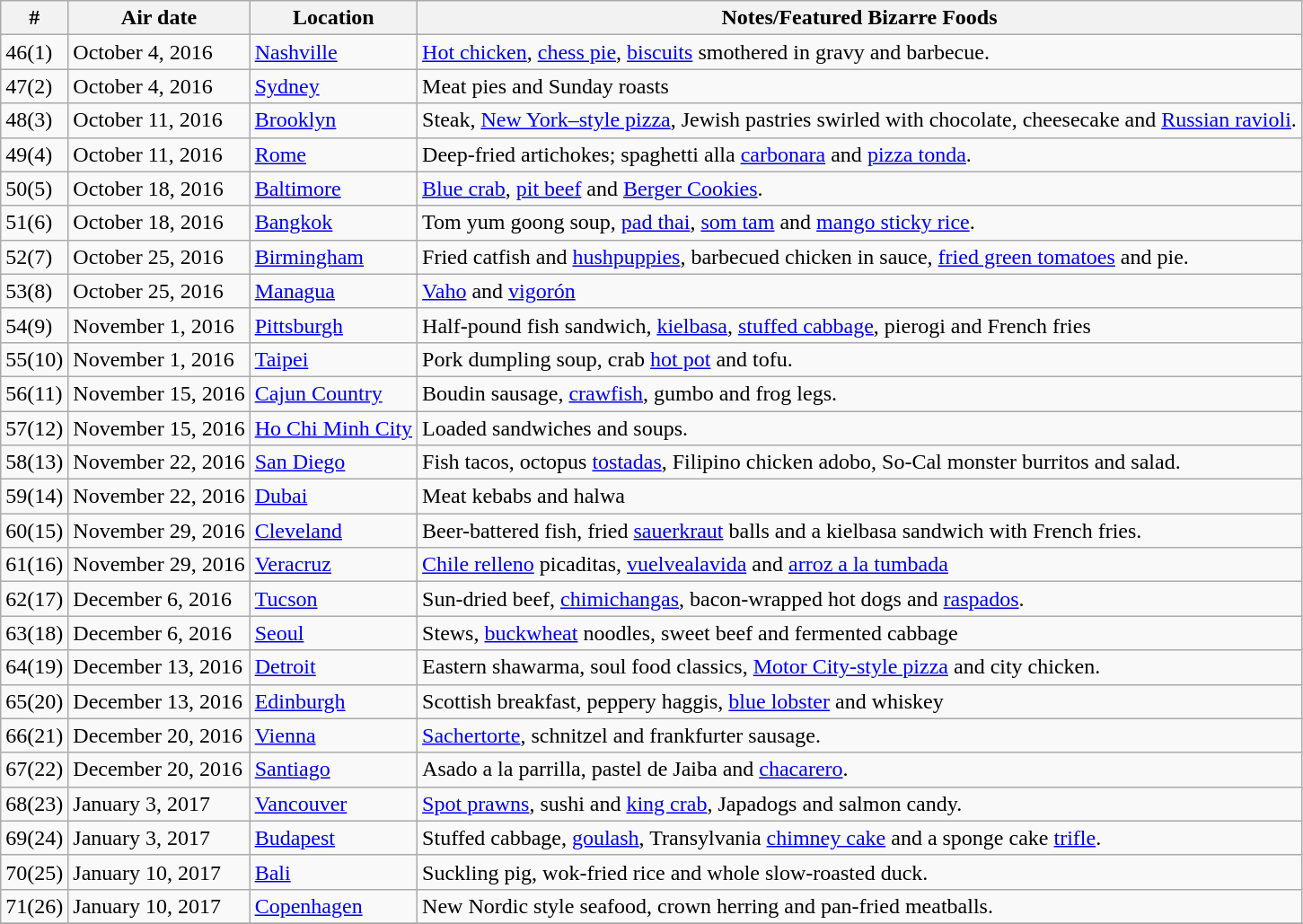<table class="wikitable">
<tr style="background:#EFEFEF">
<th>#</th>
<th>Air date</th>
<th>Location</th>
<th>Notes/Featured Bizarre Foods</th>
</tr>
<tr>
<td>46(1)</td>
<td>October 4, 2016</td>
<td><a href='#'>Nashville</a></td>
<td><a href='#'>Hot chicken</a>, <a href='#'>chess pie</a>, <a href='#'>biscuits</a> smothered in gravy and barbecue.</td>
</tr>
<tr>
<td>47(2)</td>
<td>October 4, 2016</td>
<td><a href='#'>Sydney</a></td>
<td>Meat pies and Sunday roasts</td>
</tr>
<tr>
<td>48(3)</td>
<td>October 11, 2016</td>
<td><a href='#'>Brooklyn</a></td>
<td>Steak, <a href='#'>New York–style pizza</a>, Jewish pastries swirled with chocolate, cheesecake and <a href='#'>Russian ravioli</a>.</td>
</tr>
<tr>
<td>49(4)</td>
<td>October 11, 2016</td>
<td><a href='#'>Rome</a></td>
<td>Deep-fried artichokes; spaghetti alla <a href='#'>carbonara</a> and <a href='#'>pizza tonda</a>.</td>
</tr>
<tr>
<td>50(5)</td>
<td>October 18, 2016</td>
<td><a href='#'>Baltimore</a></td>
<td><a href='#'>Blue crab</a>, <a href='#'>pit beef</a> and <a href='#'>Berger Cookies</a>.</td>
</tr>
<tr>
<td>51(6)</td>
<td>October 18, 2016</td>
<td><a href='#'>Bangkok</a></td>
<td>Tom yum goong soup, <a href='#'>pad thai</a>, <a href='#'>som tam</a> and <a href='#'>mango sticky rice</a>.</td>
</tr>
<tr>
<td>52(7)</td>
<td>October 25, 2016</td>
<td><a href='#'>Birmingham</a></td>
<td>Fried catfish and <a href='#'>hushpuppies</a>, barbecued chicken in sauce, <a href='#'>fried green tomatoes</a> and pie.</td>
</tr>
<tr>
<td>53(8)</td>
<td>October 25, 2016</td>
<td><a href='#'>Managua</a></td>
<td><a href='#'>Vaho</a> and <a href='#'>vigorón</a></td>
</tr>
<tr>
<td>54(9)</td>
<td>November 1, 2016</td>
<td><a href='#'>Pittsburgh</a></td>
<td>Half-pound fish sandwich, <a href='#'>kielbasa</a>, <a href='#'>stuffed cabbage</a>, pierogi and French fries</td>
</tr>
<tr>
<td>55(10)</td>
<td>November 1, 2016</td>
<td><a href='#'>Taipei</a></td>
<td>Pork dumpling soup, crab <a href='#'>hot pot</a> and tofu.</td>
</tr>
<tr>
<td>56(11)</td>
<td>November 15, 2016</td>
<td><a href='#'>Cajun Country</a></td>
<td>Boudin sausage, <a href='#'>crawfish</a>, gumbo and frog legs.</td>
</tr>
<tr>
<td>57(12)</td>
<td>November 15, 2016</td>
<td><a href='#'>Ho Chi Minh City</a></td>
<td>Loaded sandwiches and soups.</td>
</tr>
<tr>
<td>58(13)</td>
<td>November 22, 2016</td>
<td><a href='#'>San Diego</a></td>
<td>Fish tacos, octopus <a href='#'>tostadas</a>, Filipino chicken adobo, So-Cal monster burritos and salad.</td>
</tr>
<tr>
<td>59(14)</td>
<td>November 22, 2016</td>
<td><a href='#'>Dubai</a></td>
<td>Meat kebabs and halwa</td>
</tr>
<tr>
<td>60(15)</td>
<td>November 29, 2016</td>
<td><a href='#'>Cleveland</a></td>
<td>Beer-battered fish, fried <a href='#'>sauerkraut</a> balls and a kielbasa sandwich with French fries.</td>
</tr>
<tr>
<td>61(16)</td>
<td>November 29, 2016</td>
<td><a href='#'>Veracruz</a></td>
<td><a href='#'>Chile relleno</a> picaditas, <a href='#'>vuelvealavida</a> and <a href='#'>arroz a la tumbada</a></td>
</tr>
<tr>
<td>62(17)</td>
<td>December 6, 2016</td>
<td><a href='#'>Tucson</a></td>
<td>Sun-dried beef, <a href='#'>chimichangas</a>, bacon-wrapped hot dogs and <a href='#'>raspados</a>.</td>
</tr>
<tr>
<td>63(18)</td>
<td>December 6, 2016</td>
<td><a href='#'>Seoul</a></td>
<td>Stews, <a href='#'>buckwheat</a> noodles, sweet beef and fermented cabbage</td>
</tr>
<tr>
<td>64(19)</td>
<td>December 13, 2016</td>
<td><a href='#'>Detroit</a></td>
<td>Eastern shawarma, soul food classics, <a href='#'>Motor City-style pizza</a> and city chicken.</td>
</tr>
<tr>
<td>65(20)</td>
<td>December 13, 2016</td>
<td><a href='#'>Edinburgh</a></td>
<td>Scottish breakfast, peppery haggis, <a href='#'>blue lobster</a> and whiskey</td>
</tr>
<tr>
<td>66(21)</td>
<td>December 20, 2016</td>
<td><a href='#'>Vienna</a></td>
<td><a href='#'>Sachertorte</a>, schnitzel and frankfurter sausage.</td>
</tr>
<tr>
<td>67(22)</td>
<td>December 20, 2016</td>
<td><a href='#'>Santiago</a></td>
<td>Asado a la parrilla, pastel de Jaiba and <a href='#'>chacarero</a>.</td>
</tr>
<tr>
<td>68(23)</td>
<td>January 3, 2017</td>
<td><a href='#'>Vancouver</a></td>
<td><a href='#'>Spot prawns</a>, sushi and <a href='#'>king crab</a>, Japadogs and salmon candy.</td>
</tr>
<tr>
<td>69(24)</td>
<td>January 3, 2017</td>
<td><a href='#'>Budapest</a></td>
<td>Stuffed cabbage, <a href='#'>goulash</a>, Transylvania <a href='#'>chimney cake</a> and a sponge cake <a href='#'>trifle</a>.</td>
</tr>
<tr>
<td>70(25)</td>
<td>January 10, 2017</td>
<td><a href='#'>Bali</a></td>
<td>Suckling pig, wok-fried rice and whole slow-roasted duck.</td>
</tr>
<tr>
<td>71(26)</td>
<td>January 10, 2017</td>
<td><a href='#'>Copenhagen</a></td>
<td>New Nordic style seafood, crown herring and pan-fried meatballs.</td>
</tr>
<tr>
</tr>
</table>
